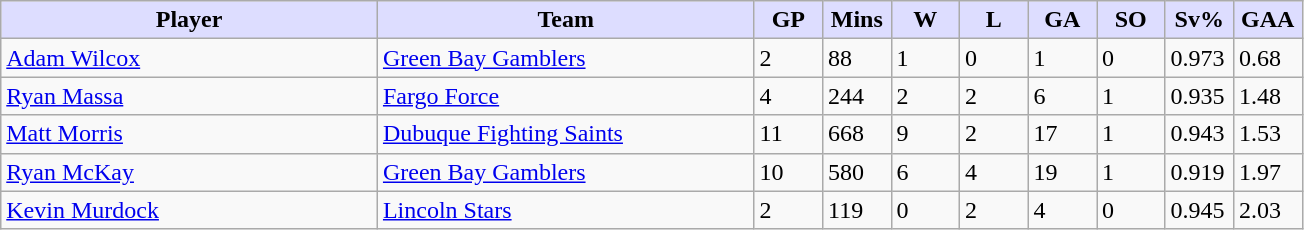<table class="wikitable">
<tr>
<th style="background:#ddf; width:27.5%;">Player</th>
<th style="background:#ddf; width:27.5%;">Team</th>
<th style="background:#ddf; width:5%;">GP</th>
<th style="background:#ddf; width:5%;">Mins</th>
<th style="background:#ddf; width:5%;">W</th>
<th style="background:#ddf; width:5%;">L</th>
<th style="background:#ddf; width:5%;">GA</th>
<th style="background:#ddf; width:5%;">SO</th>
<th style="background:#ddf; width:5%;">Sv%</th>
<th style="background:#ddf; width:5%;">GAA</th>
</tr>
<tr>
<td><a href='#'>Adam Wilcox</a></td>
<td><a href='#'>Green Bay Gamblers</a></td>
<td>2</td>
<td>88</td>
<td>1</td>
<td>0</td>
<td>1</td>
<td>0</td>
<td>0.973</td>
<td>0.68</td>
</tr>
<tr>
<td><a href='#'>Ryan Massa</a></td>
<td><a href='#'>Fargo Force</a></td>
<td>4</td>
<td>244</td>
<td>2</td>
<td>2</td>
<td>6</td>
<td>1</td>
<td>0.935</td>
<td>1.48</td>
</tr>
<tr>
<td><a href='#'>Matt Morris</a></td>
<td><a href='#'>Dubuque Fighting Saints</a></td>
<td>11</td>
<td>668</td>
<td>9</td>
<td>2</td>
<td>17</td>
<td>1</td>
<td>0.943</td>
<td>1.53</td>
</tr>
<tr>
<td><a href='#'>Ryan McKay</a></td>
<td><a href='#'>Green Bay Gamblers</a></td>
<td>10</td>
<td>580</td>
<td>6</td>
<td>4</td>
<td>19</td>
<td>1</td>
<td>0.919</td>
<td>1.97</td>
</tr>
<tr>
<td><a href='#'>Kevin Murdock</a></td>
<td><a href='#'>Lincoln Stars</a></td>
<td>2</td>
<td>119</td>
<td>0</td>
<td>2</td>
<td>4</td>
<td>0</td>
<td>0.945</td>
<td>2.03</td>
</tr>
</table>
